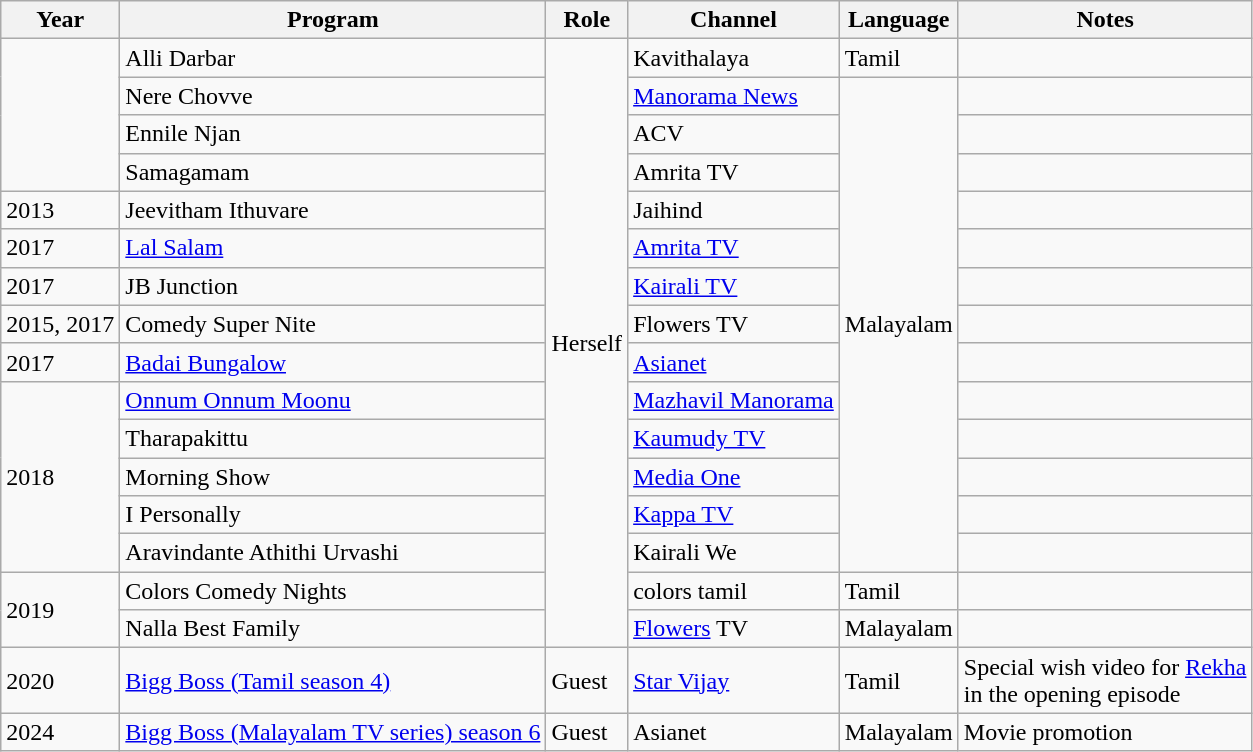<table class="wikitable sortable">
<tr>
<th scope="col">Year</th>
<th scope="col">Program</th>
<th scope="col">Role</th>
<th scope="col">Channel</th>
<th scope="col">Language</th>
<th class="unsortable" scope="col">Notes</th>
</tr>
<tr>
<td rowspan="4"></td>
<td>Alli Darbar</td>
<td rowspan="16">Herself</td>
<td>Kavithalaya</td>
<td>Tamil</td>
<td></td>
</tr>
<tr>
<td>Nere Chovve</td>
<td><a href='#'>Manorama News</a></td>
<td rowspan="13">Malayalam</td>
<td></td>
</tr>
<tr>
<td>Ennile Njan</td>
<td>ACV</td>
<td></td>
</tr>
<tr>
<td>Samagamam</td>
<td>Amrita TV</td>
<td></td>
</tr>
<tr>
<td>2013</td>
<td>Jeevitham Ithuvare</td>
<td>Jaihind</td>
<td></td>
</tr>
<tr>
<td>2017</td>
<td><a href='#'>Lal Salam</a></td>
<td><a href='#'>Amrita TV</a></td>
<td></td>
</tr>
<tr>
<td>2017</td>
<td>JB Junction</td>
<td><a href='#'>Kairali TV</a></td>
<td></td>
</tr>
<tr>
<td>2015, 2017</td>
<td>Comedy Super Nite</td>
<td>Flowers TV</td>
<td></td>
</tr>
<tr>
<td>2017</td>
<td><a href='#'>Badai Bungalow</a></td>
<td><a href='#'>Asianet</a></td>
<td></td>
</tr>
<tr>
<td rowspan="5">2018</td>
<td><a href='#'>Onnum Onnum Moonu</a></td>
<td><a href='#'>Mazhavil Manorama</a></td>
<td></td>
</tr>
<tr>
<td>Tharapakittu</td>
<td><a href='#'>Kaumudy TV</a></td>
<td></td>
</tr>
<tr>
<td>Morning Show</td>
<td><a href='#'>Media One</a></td>
<td></td>
</tr>
<tr>
<td>I Personally</td>
<td><a href='#'>Kappa TV</a></td>
<td></td>
</tr>
<tr>
<td>Aravindante Athithi Urvashi</td>
<td>Kairali We</td>
<td></td>
</tr>
<tr>
<td Rowspan=2>2019</td>
<td>Colors Comedy Nights</td>
<td>colors tamil</td>
<td>Tamil</td>
<td></td>
</tr>
<tr>
<td>Nalla Best Family</td>
<td><a href='#'>Flowers</a> TV</td>
<td>Malayalam</td>
<td></td>
</tr>
<tr>
<td>2020</td>
<td><a href='#'>Bigg Boss (Tamil season 4)</a></td>
<td>Guest</td>
<td><a href='#'>Star Vijay</a></td>
<td>Tamil</td>
<td>Special wish video for <a href='#'>Rekha</a> <br>in the opening episode</td>
</tr>
<tr>
<td>2024</td>
<td><a href='#'>Bigg Boss (Malayalam TV series) season 6</a></td>
<td>Guest</td>
<td>Asianet</td>
<td>Malayalam</td>
<td>Movie promotion</td>
</tr>
</table>
